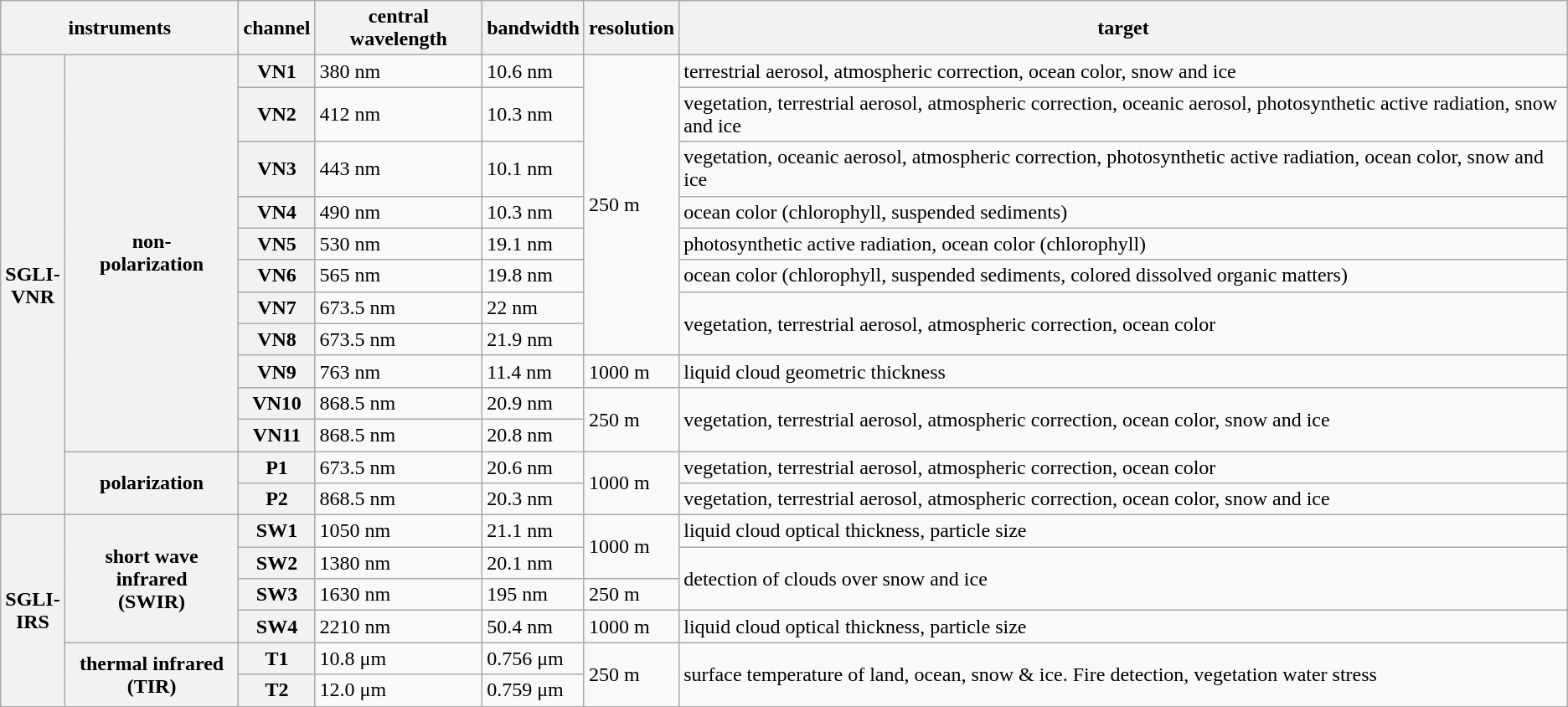<table class="wikitable">
<tr>
<th colspan="2">instruments</th>
<th>channel</th>
<th>central wavelength</th>
<th>bandwidth</th>
<th>resolution</th>
<th>target</th>
</tr>
<tr>
<th rowspan="13">SGLI-<br>VNR</th>
<th rowspan="11">non-<br>polarization</th>
<th>VN1</th>
<td>380 nm</td>
<td>10.6 nm</td>
<td rowspan="8">250 m</td>
<td>terrestrial aerosol, atmospheric correction, ocean color, snow and ice</td>
</tr>
<tr>
<th>VN2</th>
<td>412 nm</td>
<td>10.3 nm</td>
<td>vegetation, terrestrial aerosol, atmospheric correction, oceanic aerosol, photosynthetic active radiation, snow and ice</td>
</tr>
<tr>
<th>VN3</th>
<td>443 nm</td>
<td>10.1 nm</td>
<td>vegetation, oceanic aerosol, atmospheric correction, photosynthetic active radiation, ocean color, snow and ice</td>
</tr>
<tr>
<th>VN4</th>
<td>490 nm</td>
<td>10.3 nm</td>
<td>ocean color (chlorophyll, suspended sediments)</td>
</tr>
<tr>
<th>VN5</th>
<td>530 nm</td>
<td>19.1 nm</td>
<td>photosynthetic active radiation, ocean color (chlorophyll)</td>
</tr>
<tr>
<th>VN6</th>
<td>565 nm</td>
<td>19.8 nm</td>
<td>ocean color (chlorophyll, suspended sediments, colored dissolved organic matters)</td>
</tr>
<tr>
<th>VN7</th>
<td>673.5 nm</td>
<td>22 nm</td>
<td rowspan=2>vegetation, terrestrial aerosol, atmospheric correction, ocean color</td>
</tr>
<tr>
<th>VN8</th>
<td>673.5 nm</td>
<td>21.9 nm</td>
</tr>
<tr>
<th>VN9</th>
<td>763 nm</td>
<td>11.4 nm</td>
<td>1000 m</td>
<td>liquid cloud geometric thickness</td>
</tr>
<tr>
<th>VN10</th>
<td>868.5 nm</td>
<td>20.9 nm</td>
<td rowspan="2">250 m</td>
<td rowspan="2">vegetation, terrestrial aerosol, atmospheric correction, ocean color, snow and ice</td>
</tr>
<tr>
<th>VN11</th>
<td>868.5 nm</td>
<td>20.8 nm</td>
</tr>
<tr>
<th rowspan="2">polarization</th>
<th>P1</th>
<td>673.5 nm</td>
<td>20.6 nm</td>
<td rowspan="2">1000 m</td>
<td>vegetation, terrestrial aerosol, atmospheric correction, ocean color</td>
</tr>
<tr>
<th>P2</th>
<td>868.5 nm</td>
<td>20.3 nm</td>
<td>vegetation, terrestrial aerosol, atmospheric correction, ocean color, snow and ice</td>
</tr>
<tr>
<th rowspan="6">SGLI-<br>IRS</th>
<th rowspan="4">short wave infrared<br>(SWIR)</th>
<th>SW1</th>
<td>1050 nm</td>
<td>21.1 nm</td>
<td rowspan="2">1000 m</td>
<td>liquid cloud optical thickness, particle size</td>
</tr>
<tr>
<th>SW2</th>
<td>1380 nm</td>
<td>20.1 nm</td>
<td rowspan="2">detection of clouds over snow and ice</td>
</tr>
<tr>
<th>SW3</th>
<td>1630 nm</td>
<td>195 nm</td>
<td>250 m</td>
</tr>
<tr>
<th>SW4</th>
<td>2210 nm</td>
<td>50.4 nm</td>
<td>1000 m</td>
<td>liquid cloud optical thickness, particle size</td>
</tr>
<tr>
<th rowspan="2">thermal infrared<br>(TIR)</th>
<th>T1</th>
<td>10.8 μm</td>
<td>0.756 μm</td>
<td rowspan="2">250 m</td>
<td rowspan="2">surface temperature of land, ocean, snow & ice. Fire detection, vegetation water stress</td>
</tr>
<tr>
<th>T2</th>
<td>12.0 μm</td>
<td>0.759 μm</td>
</tr>
</table>
